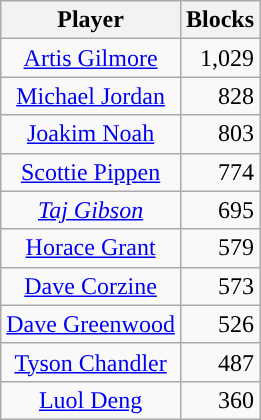<table class="wikitable sortable">
<tr>
<th scope="col">Player</th>
<th scope="col">Blocks</th>
</tr>
<tr>
<td style="text-align:center"><a href='#'>Artis Gilmore</a></td>
<td style="text-align:right">1,029</td>
</tr>
<tr>
<td style="text-align:center"><a href='#'>Michael Jordan</a></td>
<td style="text-align:right">828</td>
</tr>
<tr>
<td style="text-align:center"><a href='#'>Joakim Noah</a></td>
<td style="text-align:right">803</td>
</tr>
<tr>
<td style="text-align:center"><a href='#'>Scottie Pippen</a></td>
<td style="text-align:right">774</td>
</tr>
<tr>
<td style="text-align:center"><em><a href='#'>Taj Gibson</a></em></td>
<td style="text-align:right">695</td>
</tr>
<tr>
<td style="text-align:center"><a href='#'>Horace Grant</a></td>
<td style="text-align:right">579</td>
</tr>
<tr>
<td style="text-align:center"><a href='#'>Dave Corzine</a></td>
<td style="text-align:right">573</td>
</tr>
<tr>
<td style="text-align:center"><a href='#'>Dave Greenwood</a></td>
<td style="text-align:right">526</td>
</tr>
<tr>
<td style="text-align:center"><a href='#'>Tyson Chandler</a></td>
<td style="text-align:right">487</td>
</tr>
<tr>
<td style="text-align:center"><a href='#'>Luol Deng</a></td>
<td style="text-align:right">360</td>
</tr>
</table>
